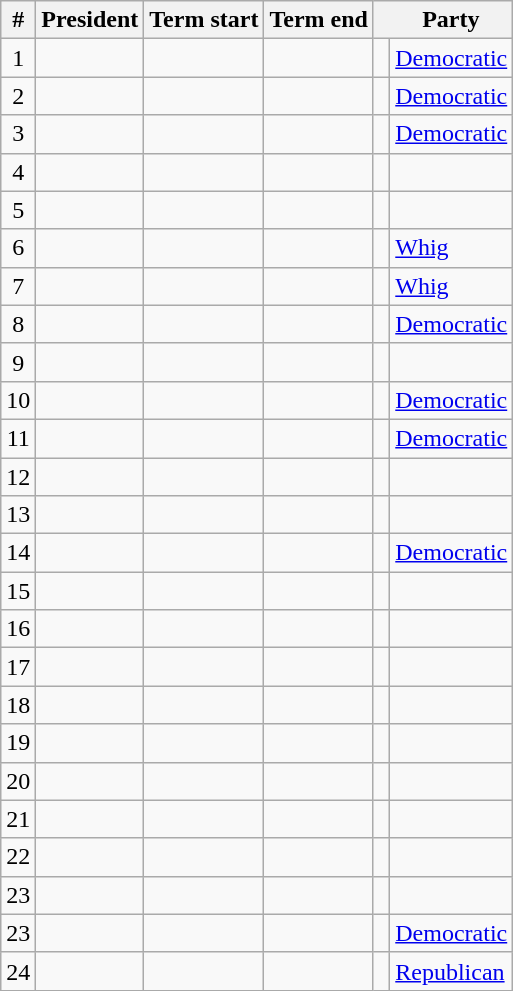<table class="wikitable sortable">
<tr>
<th align=center>#</th>
<th>President</th>
<th>Term start</th>
<th>Term end</th>
<th class=unsortable> </th>
<th style="border-left-style:hidden;padding:0.1em 0em">Party</th>
</tr>
<tr>
<td align=center>1</td>
<td></td>
<td align=center></td>
<td align=center></td>
<td bgcolor=></td>
<td><a href='#'>Democratic</a></td>
</tr>
<tr>
<td align=center>2</td>
<td></td>
<td align=center></td>
<td align=center></td>
<td bgcolor=></td>
<td><a href='#'>Democratic</a></td>
</tr>
<tr>
<td align=center>3</td>
<td></td>
<td align=center></td>
<td align=center></td>
<td bgcolor=></td>
<td><a href='#'>Democratic</a></td>
</tr>
<tr>
<td align=center>4</td>
<td></td>
<td align=center></td>
<td align=center></td>
<td></td>
<td></td>
</tr>
<tr>
<td align=center>5</td>
<td></td>
<td align=center></td>
<td align=center></td>
<td></td>
<td></td>
</tr>
<tr>
<td align=center>6</td>
<td></td>
<td align=center></td>
<td align=center></td>
<td bgcolor=></td>
<td><a href='#'>Whig</a></td>
</tr>
<tr>
<td align=center>7</td>
<td></td>
<td align=center></td>
<td align=center></td>
<td bgcolor=></td>
<td><a href='#'>Whig</a></td>
</tr>
<tr>
<td align=center>8</td>
<td></td>
<td align=center></td>
<td align=center></td>
<td bgcolor=></td>
<td><a href='#'>Democratic</a></td>
</tr>
<tr>
<td align=center>9</td>
<td></td>
<td align=center></td>
<td align=center></td>
<td></td>
<td></td>
</tr>
<tr>
<td align=center>10</td>
<td></td>
<td align=center></td>
<td align=center></td>
<td bgcolor=></td>
<td><a href='#'>Democratic</a></td>
</tr>
<tr>
<td align=center>11</td>
<td></td>
<td align=center></td>
<td align=center></td>
<td bgcolor=></td>
<td><a href='#'>Democratic</a></td>
</tr>
<tr>
<td align=center>12</td>
<td></td>
<td align=center></td>
<td align=center></td>
<td></td>
<td></td>
</tr>
<tr>
<td align=center>13</td>
<td></td>
<td align=center></td>
<td align=center></td>
<td></td>
<td></td>
</tr>
<tr>
<td align=center>14</td>
<td></td>
<td align=center></td>
<td align=center></td>
<td bgcolor=></td>
<td><a href='#'>Democratic</a></td>
</tr>
<tr>
<td align=center>15</td>
<td></td>
<td align=center></td>
<td align=center></td>
<td></td>
<td></td>
</tr>
<tr>
<td align=center>16</td>
<td></td>
<td align=center></td>
<td align=center></td>
<td></td>
<td></td>
</tr>
<tr>
<td align=center>17</td>
<td></td>
<td align=center></td>
<td align=center></td>
<td></td>
<td></td>
</tr>
<tr>
<td align=center>18</td>
<td></td>
<td align=center></td>
<td align=center></td>
<td></td>
<td></td>
</tr>
<tr>
<td align=center>19</td>
<td></td>
<td align=center></td>
<td align=center></td>
<td></td>
<td></td>
</tr>
<tr>
<td align=center>20</td>
<td></td>
<td align=center></td>
<td align=center></td>
<td></td>
<td></td>
</tr>
<tr>
<td align=center>21</td>
<td></td>
<td align=center></td>
<td align=center></td>
<td></td>
<td></td>
</tr>
<tr>
<td align=center>22</td>
<td></td>
<td align=center></td>
<td align=center></td>
<td></td>
<td></td>
</tr>
<tr>
<td align=center>23</td>
<td></td>
<td align=center></td>
<td align=center></td>
<td></td>
<td></td>
</tr>
<tr>
<td align=center>23</td>
<td></td>
<td align=center></td>
<td align=center></td>
<td bgcolor=></td>
<td><a href='#'>Democratic</a></td>
</tr>
<tr>
<td align=center>24</td>
<td></td>
<td align=center></td>
<td align=center></td>
<td bgcolor=></td>
<td><a href='#'>Republican</a></td>
</tr>
</table>
